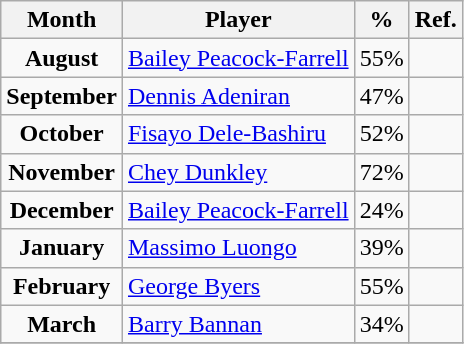<table class="wikitable">
<tr>
<th>Month</th>
<th>Player</th>
<th>%</th>
<th>Ref.</th>
</tr>
<tr>
<td align="center"><strong>August</strong></td>
<td> <a href='#'>Bailey Peacock-Farrell</a></td>
<td>55%</td>
<td align="center"></td>
</tr>
<tr>
<td align="center"><strong>September</strong></td>
<td> <a href='#'>Dennis Adeniran</a></td>
<td>47%</td>
<td align="center"></td>
</tr>
<tr>
<td align="center"><strong>October</strong></td>
<td> <a href='#'>Fisayo Dele-Bashiru</a></td>
<td>52%</td>
<td align="center"></td>
</tr>
<tr>
<td align="center"><strong>November</strong></td>
<td> <a href='#'>Chey Dunkley</a></td>
<td>72%</td>
<td align="center"></td>
</tr>
<tr>
<td align="center"><strong>December</strong></td>
<td> <a href='#'>Bailey Peacock-Farrell</a></td>
<td>24%</td>
<td align="center"></td>
</tr>
<tr>
<td align="center"><strong>January</strong></td>
<td> <a href='#'>Massimo Luongo</a></td>
<td>39%</td>
<td align="center"></td>
</tr>
<tr>
<td align="center"><strong>February</strong></td>
<td> <a href='#'>George Byers</a></td>
<td>55%</td>
<td align="center"></td>
</tr>
<tr>
<td align="center"><strong>March</strong></td>
<td> <a href='#'>Barry Bannan</a></td>
<td>34%</td>
<td align="center"></td>
</tr>
<tr>
</tr>
</table>
